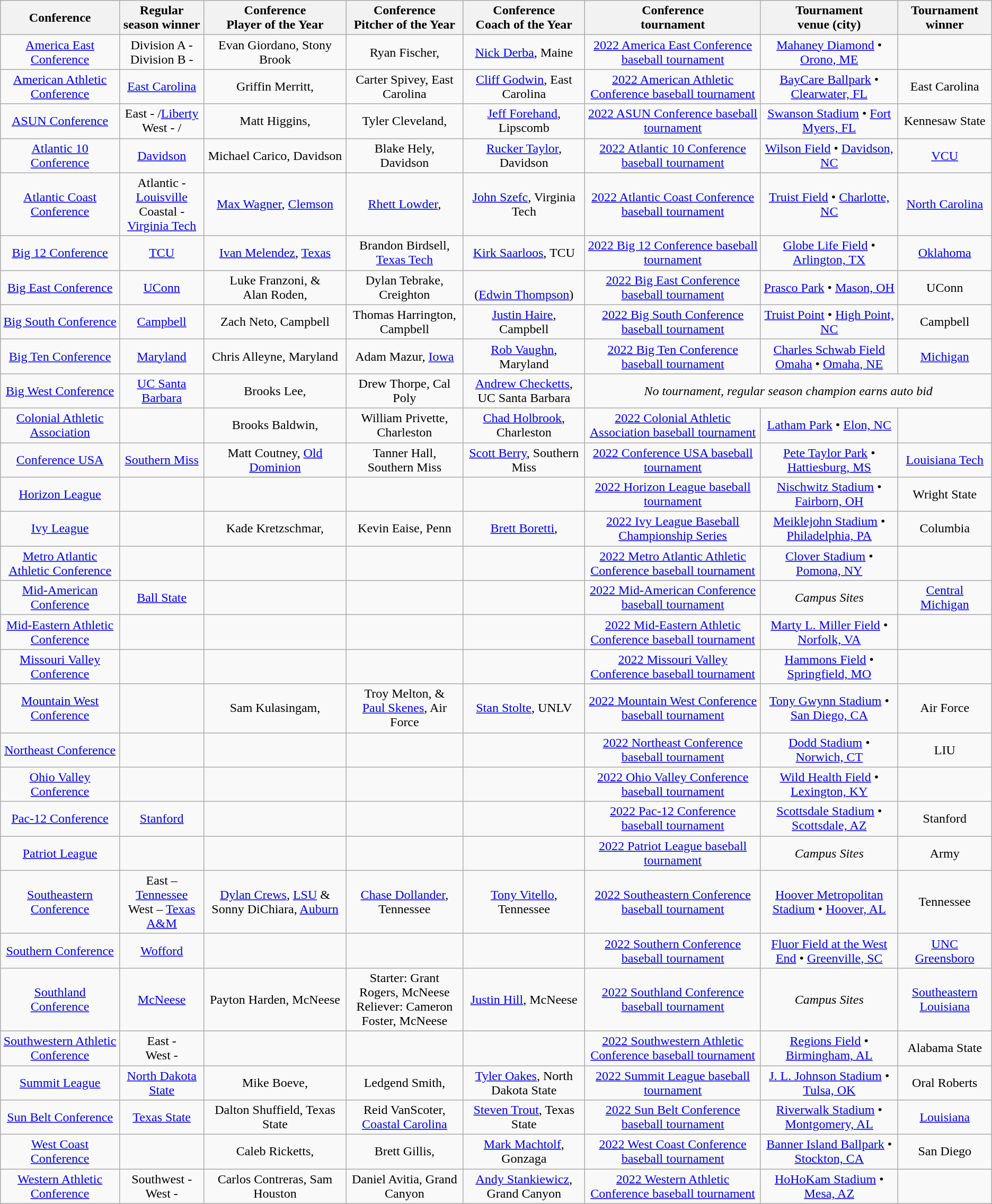<table class="wikitable" style="text-align:center;">
<tr>
<th>Conference</th>
<th>Regular <br> season winner</th>
<th>Conference <br> Player of the Year</th>
<th>Conference <br> Pitcher of the Year</th>
<th>Conference <br> Coach of the Year</th>
<th>Conference <br> tournament</th>
<th>Tournament <br> venue (city)</th>
<th>Tournament <br> winner</th>
</tr>
<tr>
<td><a href='#'>America East Conference</a></td>
<td>Division A - <br>Division B - </td>
<td>Evan Giordano, Stony Brook</td>
<td>Ryan Fischer, </td>
<td><a href='#'>Nick Derba</a>, Maine</td>
<td><a href='#'>2022 America East Conference baseball tournament</a></td>
<td><a href='#'>Mahaney Diamond</a> • <a href='#'>Orono, ME</a></td>
<td></td>
</tr>
<tr>
<td><a href='#'>American Athletic Conference</a></td>
<td><a href='#'>East Carolina</a></td>
<td>Griffin Merritt, </td>
<td>Carter Spivey, East Carolina</td>
<td><a href='#'>Cliff Godwin</a>, East Carolina</td>
<td><a href='#'>2022 American Athletic Conference baseball tournament</a></td>
<td><a href='#'>BayCare Ballpark</a> • <a href='#'>Clearwater, FL</a></td>
<td>East Carolina</td>
</tr>
<tr>
<td><a href='#'>ASUN Conference</a></td>
<td>East - /<a href='#'>Liberty</a> <br> West - /</td>
<td>Matt Higgins, </td>
<td>Tyler Cleveland, </td>
<td><a href='#'>Jeff Forehand</a>, Lipscomb</td>
<td><a href='#'>2022 ASUN Conference baseball tournament</a></td>
<td><a href='#'>Swanson Stadium</a> • <a href='#'>Fort Myers, FL</a></td>
<td>Kennesaw State</td>
</tr>
<tr>
<td><a href='#'>Atlantic 10 Conference</a></td>
<td><a href='#'>Davidson</a></td>
<td>Michael Carico, Davidson</td>
<td>Blake Hely, Davidson</td>
<td><a href='#'>Rucker Taylor</a>, Davidson</td>
<td><a href='#'>2022 Atlantic 10 Conference baseball tournament</a></td>
<td><a href='#'>Wilson Field</a> • <a href='#'>Davidson, NC</a></td>
<td><a href='#'>VCU</a></td>
</tr>
<tr>
<td><a href='#'>Atlantic Coast Conference</a></td>
<td>Atlantic - <a href='#'>Louisville</a> <br>Coastal - <a href='#'>Virginia Tech</a></td>
<td><a href='#'>Max Wagner</a>, <a href='#'>Clemson</a></td>
<td><a href='#'>Rhett Lowder</a>, </td>
<td><a href='#'>John Szefc</a>, Virginia Tech</td>
<td><a href='#'>2022 Atlantic Coast Conference baseball tournament</a></td>
<td><a href='#'>Truist Field</a> • <a href='#'>Charlotte, NC</a></td>
<td><a href='#'>North Carolina</a></td>
</tr>
<tr>
<td><a href='#'>Big 12 Conference</a></td>
<td><a href='#'>TCU</a></td>
<td><a href='#'>Ivan Melendez</a>, <a href='#'>Texas</a></td>
<td>Brandon Birdsell, <a href='#'>Texas Tech</a></td>
<td><a href='#'>Kirk Saarloos</a>, TCU</td>
<td><a href='#'>2022 Big 12 Conference baseball tournament</a></td>
<td><a href='#'>Globe Life Field</a> • <a href='#'>Arlington, TX</a></td>
<td><a href='#'>Oklahoma</a></td>
</tr>
<tr>
<td><a href='#'>Big East Conference</a></td>
<td><a href='#'>UConn</a></td>
<td>Luke Franzoni,  &<br>Alan Roden, </td>
<td>Dylan Tebrake, Creighton</td>
<td><br>(<a href='#'>Edwin Thompson</a>)</td>
<td><a href='#'>2022 Big East Conference baseball tournament</a></td>
<td><a href='#'>Prasco Park</a> • <a href='#'>Mason, OH</a></td>
<td>UConn</td>
</tr>
<tr>
<td><a href='#'>Big South Conference</a></td>
<td><a href='#'>Campbell</a></td>
<td>Zach Neto, Campbell</td>
<td>Thomas Harrington, Campbell</td>
<td><a href='#'>Justin Haire</a>, Campbell</td>
<td><a href='#'>2022 Big South Conference baseball tournament</a></td>
<td><a href='#'>Truist Point</a> • <a href='#'>High Point, NC</a></td>
<td>Campbell</td>
</tr>
<tr>
<td><a href='#'>Big Ten Conference</a></td>
<td><a href='#'>Maryland</a></td>
<td>Chris Alleyne, Maryland</td>
<td>Adam Mazur, <a href='#'>Iowa</a></td>
<td><a href='#'>Rob Vaughn</a>, Maryland</td>
<td><a href='#'>2022 Big Ten Conference baseball tournament</a></td>
<td><a href='#'>Charles Schwab Field Omaha</a> • <a href='#'>Omaha, NE</a></td>
<td><a href='#'>Michigan</a></td>
</tr>
<tr>
<td><a href='#'>Big West Conference</a></td>
<td><a href='#'>UC Santa Barbara</a></td>
<td>Brooks Lee, </td>
<td>Drew Thorpe, Cal Poly</td>
<td><a href='#'>Andrew Checketts</a>, UC Santa Barbara</td>
<td colspan=3><em>No tournament, regular season champion earns auto bid</em></td>
</tr>
<tr>
<td><a href='#'>Colonial Athletic Association</a></td>
<td></td>
<td>Brooks Baldwin, </td>
<td>William Privette, Charleston</td>
<td><a href='#'>Chad Holbrook</a>, Charleston</td>
<td><a href='#'>2022 Colonial Athletic Association baseball tournament</a></td>
<td><a href='#'>Latham Park</a> • <a href='#'>Elon, NC</a></td>
<td></td>
</tr>
<tr>
<td><a href='#'>Conference USA</a></td>
<td><a href='#'>Southern Miss</a></td>
<td>Matt Coutney, <a href='#'>Old Dominion</a></td>
<td>Tanner Hall, Southern Miss</td>
<td><a href='#'>Scott Berry</a>, Southern Miss</td>
<td><a href='#'>2022 Conference USA baseball tournament</a></td>
<td><a href='#'>Pete Taylor Park</a> • <a href='#'>Hattiesburg, MS</a></td>
<td><a href='#'>Louisiana Tech</a></td>
</tr>
<tr>
<td><a href='#'>Horizon League</a></td>
<td></td>
<td></td>
<td></td>
<td></td>
<td><a href='#'>2022 Horizon League baseball tournament</a></td>
<td><a href='#'>Nischwitz Stadium</a> • <a href='#'>Fairborn, OH</a></td>
<td>Wright State</td>
</tr>
<tr>
<td><a href='#'>Ivy League</a></td>
<td></td>
<td>Kade Kretzschmar, </td>
<td>Kevin Eaise, Penn</td>
<td><a href='#'>Brett Boretti</a>, </td>
<td><a href='#'>2022 Ivy League Baseball Championship Series</a></td>
<td><a href='#'>Meiklejohn Stadium</a> • <a href='#'>Philadelphia, PA</a></td>
<td>Columbia</td>
</tr>
<tr>
<td><a href='#'>Metro Atlantic Athletic Conference</a></td>
<td></td>
<td></td>
<td></td>
<td></td>
<td><a href='#'>2022 Metro Atlantic Athletic Conference baseball tournament</a></td>
<td><a href='#'>Clover Stadium</a> • <a href='#'>Pomona, NY</a></td>
<td></td>
</tr>
<tr>
<td><a href='#'>Mid-American Conference</a></td>
<td><a href='#'>Ball State</a></td>
<td></td>
<td></td>
<td></td>
<td><a href='#'>2022 Mid-American Conference baseball tournament</a></td>
<td><em>Campus Sites</em></td>
<td><a href='#'>Central Michigan</a></td>
</tr>
<tr>
<td><a href='#'>Mid-Eastern Athletic Conference</a></td>
<td></td>
<td></td>
<td></td>
<td></td>
<td><a href='#'>2022 Mid-Eastern Athletic Conference baseball tournament</a></td>
<td><a href='#'>Marty L. Miller Field</a> • <a href='#'>Norfolk, VA</a></td>
<td></td>
</tr>
<tr>
<td><a href='#'>Missouri Valley Conference</a></td>
<td></td>
<td></td>
<td></td>
<td></td>
<td><a href='#'>2022 Missouri Valley Conference baseball tournament</a></td>
<td><a href='#'>Hammons Field</a> • <a href='#'>Springfield, MO</a></td>
<td></td>
</tr>
<tr>
<td><a href='#'>Mountain West Conference</a></td>
<td></td>
<td>Sam Kulasingam, </td>
<td>Troy Melton,  &<br><a href='#'>Paul Skenes</a>, Air Force</td>
<td><a href='#'>Stan Stolte</a>, UNLV</td>
<td><a href='#'>2022 Mountain West Conference baseball tournament</a></td>
<td><a href='#'>Tony Gwynn Stadium</a> • <a href='#'>San Diego, CA</a></td>
<td>Air Force</td>
</tr>
<tr>
<td><a href='#'>Northeast Conference</a></td>
<td></td>
<td></td>
<td></td>
<td></td>
<td><a href='#'>2022 Northeast Conference baseball tournament</a></td>
<td><a href='#'>Dodd Stadium</a> • <a href='#'>Norwich, CT</a></td>
<td>LIU</td>
</tr>
<tr>
<td><a href='#'>Ohio Valley Conference</a></td>
<td></td>
<td></td>
<td></td>
<td></td>
<td><a href='#'>2022 Ohio Valley Conference baseball tournament</a></td>
<td><a href='#'>Wild Health Field</a> • <a href='#'>Lexington, KY</a></td>
<td></td>
</tr>
<tr>
<td><a href='#'>Pac-12 Conference</a></td>
<td><a href='#'>Stanford</a></td>
<td></td>
<td></td>
<td></td>
<td><a href='#'>2022 Pac-12 Conference baseball tournament</a></td>
<td><a href='#'>Scottsdale Stadium</a> • <a href='#'>Scottsdale, AZ</a></td>
<td>Stanford</td>
</tr>
<tr>
<td><a href='#'>Patriot League</a></td>
<td></td>
<td></td>
<td></td>
<td></td>
<td><a href='#'>2022 Patriot League baseball tournament</a></td>
<td><em>Campus Sites</em></td>
<td>Army</td>
</tr>
<tr>
<td><a href='#'>Southeastern Conference</a></td>
<td>East – <a href='#'>Tennessee</a><br>West – <a href='#'>Texas A&M</a></td>
<td><a href='#'>Dylan Crews</a>, <a href='#'>LSU</a> & Sonny DiChiara, <a href='#'>Auburn</a></td>
<td><a href='#'>Chase Dollander</a>, Tennessee</td>
<td><a href='#'>Tony Vitello</a>, Tennessee</td>
<td><a href='#'>2022 Southeastern Conference baseball tournament</a></td>
<td><a href='#'>Hoover Metropolitan Stadium</a> • <a href='#'>Hoover, AL</a></td>
<td>Tennessee</td>
</tr>
<tr>
<td><a href='#'>Southern Conference</a></td>
<td><a href='#'>Wofford</a></td>
<td></td>
<td></td>
<td></td>
<td><a href='#'>2022 Southern Conference baseball tournament</a></td>
<td><a href='#'>Fluor Field at the West End</a> • <a href='#'>Greenville, SC</a></td>
<td><a href='#'>UNC Greensboro</a></td>
</tr>
<tr>
<td><a href='#'>Southland Conference</a></td>
<td><a href='#'>McNeese</a></td>
<td>Payton Harden, McNeese</td>
<td>Starter: Grant Rogers, McNeese<br>Reliever: Cameron Foster, McNeese</td>
<td><a href='#'>Justin Hill</a>, McNeese</td>
<td><a href='#'>2022 Southland Conference baseball tournament</a></td>
<td><em>Campus Sites</em></td>
<td><a href='#'>Southeastern Louisiana</a></td>
</tr>
<tr>
<td><a href='#'>Southwestern Athletic Conference</a></td>
<td>East - <br>West - </td>
<td></td>
<td></td>
<td></td>
<td><a href='#'>2022 Southwestern Athletic Conference baseball tournament</a></td>
<td><a href='#'>Regions Field</a> • <a href='#'>Birmingham, AL</a></td>
<td>Alabama State</td>
</tr>
<tr>
<td><a href='#'>Summit League</a></td>
<td><a href='#'>North Dakota State</a></td>
<td>Mike Boeve, </td>
<td>Ledgend Smith, </td>
<td><a href='#'>Tyler Oakes</a>, North Dakota State</td>
<td><a href='#'>2022 Summit League baseball tournament</a></td>
<td><a href='#'>J. L. Johnson Stadium</a> • <a href='#'>Tulsa, OK</a></td>
<td>Oral Roberts</td>
</tr>
<tr>
<td><a href='#'>Sun Belt Conference</a></td>
<td><a href='#'>Texas State</a></td>
<td>Dalton Shuffield, Texas State</td>
<td>Reid VanScoter, <a href='#'>Coastal Carolina</a></td>
<td><a href='#'>Steven Trout</a>, Texas State</td>
<td><a href='#'>2022 Sun Belt Conference baseball tournament</a></td>
<td><a href='#'>Riverwalk Stadium</a> • <a href='#'>Montgomery, AL</a></td>
<td><a href='#'>Louisiana</a></td>
</tr>
<tr>
<td><a href='#'>West Coast Conference</a></td>
<td></td>
<td>Caleb Ricketts, </td>
<td>Brett Gillis, </td>
<td><a href='#'>Mark Machtolf</a>, Gonzaga</td>
<td><a href='#'>2022 West Coast Conference baseball tournament</a></td>
<td><a href='#'>Banner Island Ballpark</a> • <a href='#'>Stockton, CA</a></td>
<td>San Diego</td>
</tr>
<tr>
<td><a href='#'>Western Athletic Conference</a></td>
<td>Southwest - <br>West - </td>
<td>Carlos Contreras, Sam Houston</td>
<td>Daniel Avitia, Grand Canyon</td>
<td><a href='#'>Andy Stankiewicz</a>, Grand Canyon</td>
<td><a href='#'>2022 Western Athletic Conference baseball tournament</a></td>
<td><a href='#'>HoHoKam Stadium</a> • <a href='#'>Mesa, AZ</a></td>
<td></td>
</tr>
</table>
